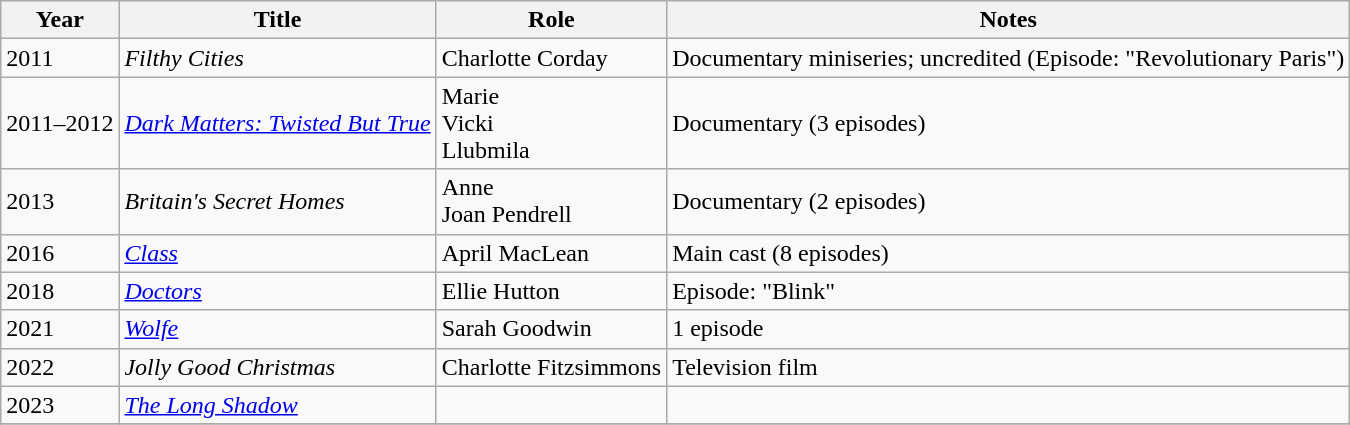<table class="wikitable">
<tr>
<th>Year</th>
<th>Title</th>
<th>Role</th>
<th>Notes</th>
</tr>
<tr>
<td>2011</td>
<td><em>Filthy Cities</em></td>
<td>Charlotte Corday</td>
<td>Documentary miniseries; uncredited (Episode: "Revolutionary Paris")</td>
</tr>
<tr>
<td>2011–2012</td>
<td><em><a href='#'>Dark Matters: Twisted But True</a></em></td>
<td>Marie<br>Vicki<br>Llubmila</td>
<td>Documentary (3 episodes)</td>
</tr>
<tr>
<td>2013</td>
<td><em>Britain's Secret Homes</em></td>
<td>Anne<br>Joan Pendrell</td>
<td>Documentary (2 episodes)</td>
</tr>
<tr>
<td>2016</td>
<td><em><a href='#'>Class</a></em></td>
<td>April MacLean</td>
<td>Main cast (8 episodes)</td>
</tr>
<tr>
<td>2018</td>
<td><em><a href='#'>Doctors</a></em></td>
<td>Ellie Hutton</td>
<td>Episode: "Blink"</td>
</tr>
<tr>
<td>2021</td>
<td><em><a href='#'>Wolfe</a></em></td>
<td>Sarah Goodwin</td>
<td>1 episode</td>
</tr>
<tr>
<td>2022</td>
<td><em>Jolly Good Christmas</em></td>
<td>Charlotte Fitzsimmons</td>
<td>Television film</td>
</tr>
<tr>
<td>2023</td>
<td><em><a href='#'>The Long Shadow</a></em></td>
<td></td>
<td></td>
</tr>
<tr>
</tr>
</table>
